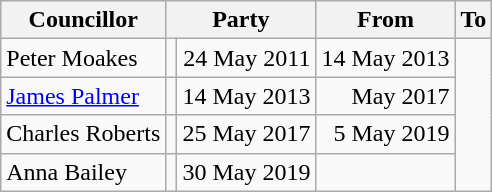<table class=wikitable>
<tr>
<th>Councillor</th>
<th colspan=2>Party</th>
<th>From</th>
<th>To</th>
</tr>
<tr>
<td>Peter Moakes</td>
<td></td>
<td align=right>24 May 2011</td>
<td align=right>14 May 2013</td>
</tr>
<tr>
<td><a href='#'>James Palmer</a></td>
<td></td>
<td align=right>14 May 2013</td>
<td align=right>May 2017</td>
</tr>
<tr>
<td>Charles Roberts</td>
<td></td>
<td align=right>25 May 2017</td>
<td align=right>5 May 2019</td>
</tr>
<tr>
<td>Anna Bailey</td>
<td></td>
<td align=right>30 May 2019</td>
<td></td>
</tr>
</table>
